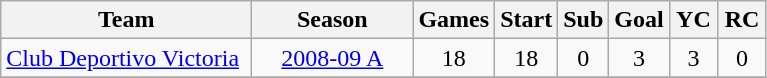<table class="wikitable" border="1">
<tr>
<th width="160">Team</th>
<th width="100">Season</th>
<th width="25">Games</th>
<th width="25">Start</th>
<th width="25">Sub</th>
<th width="25">Goal</th>
<th width="25">YC</th>
<th width="25">RC</th>
</tr>
<tr>
<td width="100"><a href='#'>Club Deportivo Victoria</a> </td>
<td align="center"><a href='#'>2008-09 A</a></td>
<td align="center">18</td>
<td align="center">18</td>
<td align="center">0</td>
<td align="center">3</td>
<td align="center">3</td>
<td align="center">0</td>
</tr>
<tr>
</tr>
</table>
